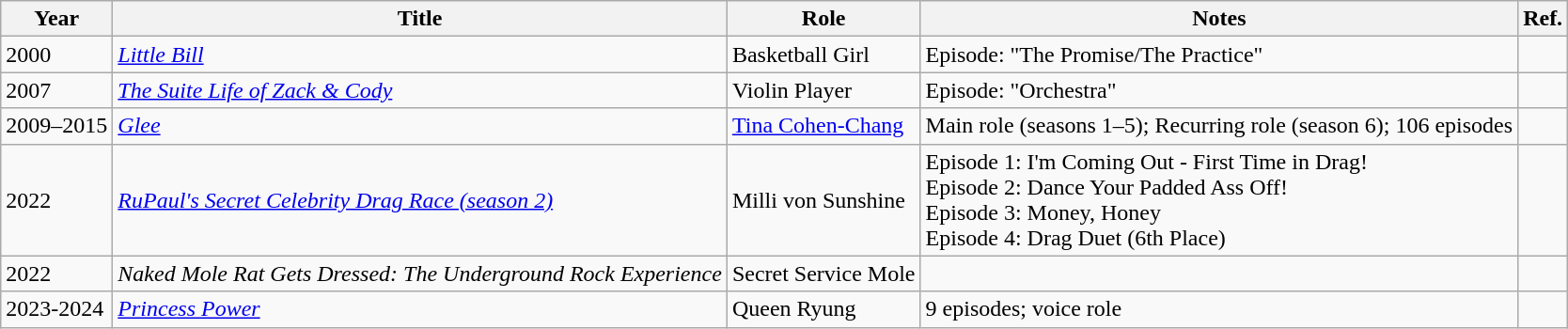<table class="wikitable sortable">
<tr>
<th>Year</th>
<th>Title</th>
<th>Role</th>
<th class="unsortable">Notes</th>
<th>Ref.</th>
</tr>
<tr>
<td>2000</td>
<td><em><a href='#'>Little Bill</a></em></td>
<td>Basketball Girl</td>
<td>Episode: "The Promise/The Practice"</td>
<td></td>
</tr>
<tr>
<td>2007</td>
<td><em><a href='#'>The Suite Life of Zack & Cody</a></em></td>
<td>Violin Player</td>
<td>Episode: "Orchestra"</td>
<td></td>
</tr>
<tr>
<td>2009–2015</td>
<td><em><a href='#'>Glee</a></em></td>
<td><a href='#'>Tina Cohen-Chang</a></td>
<td>Main role (seasons 1–5); Recurring role (season 6); 106 episodes</td>
<td></td>
</tr>
<tr>
<td>2022</td>
<td><em><a href='#'>RuPaul's Secret Celebrity Drag Race (season 2)</a></em></td>
<td>Milli von Sunshine</td>
<td>Episode 1: I'm Coming Out - First Time in Drag!<br>Episode 2: Dance Your Padded Ass Off!<br>Episode 3: Money, Honey<br>Episode 4: Drag Duet (6th Place)</td>
<td></td>
</tr>
<tr>
<td>2022</td>
<td><em>Naked Mole Rat Gets Dressed: The Underground Rock Experience</em></td>
<td>Secret Service Mole</td>
<td></td>
<td></td>
</tr>
<tr>
<td>2023-2024</td>
<td><em><a href='#'>Princess Power</a></em></td>
<td>Queen Ryung</td>
<td>9 episodes; voice role</td>
<td></td>
</tr>
</table>
